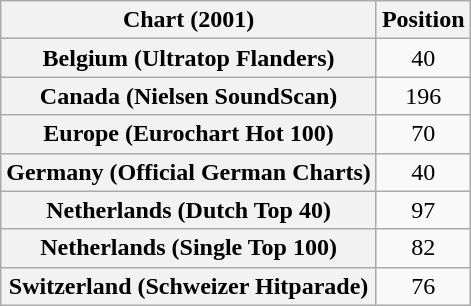<table class="wikitable sortable plainrowheaders" style="text-align:center">
<tr>
<th scope="col">Chart (2001)</th>
<th scope="col">Position</th>
</tr>
<tr>
<th scope="row">Belgium (Ultratop Flanders)</th>
<td>40</td>
</tr>
<tr>
<th scope="row">Canada (Nielsen SoundScan)</th>
<td>196</td>
</tr>
<tr>
<th scope="row">Europe (Eurochart Hot 100)</th>
<td>70</td>
</tr>
<tr>
<th scope="row">Germany (Official German Charts)</th>
<td>40</td>
</tr>
<tr>
<th scope="row">Netherlands (Dutch Top 40)</th>
<td>97</td>
</tr>
<tr>
<th scope="row">Netherlands (Single Top 100)</th>
<td>82</td>
</tr>
<tr>
<th scope="row">Switzerland (Schweizer Hitparade)</th>
<td>76</td>
</tr>
</table>
